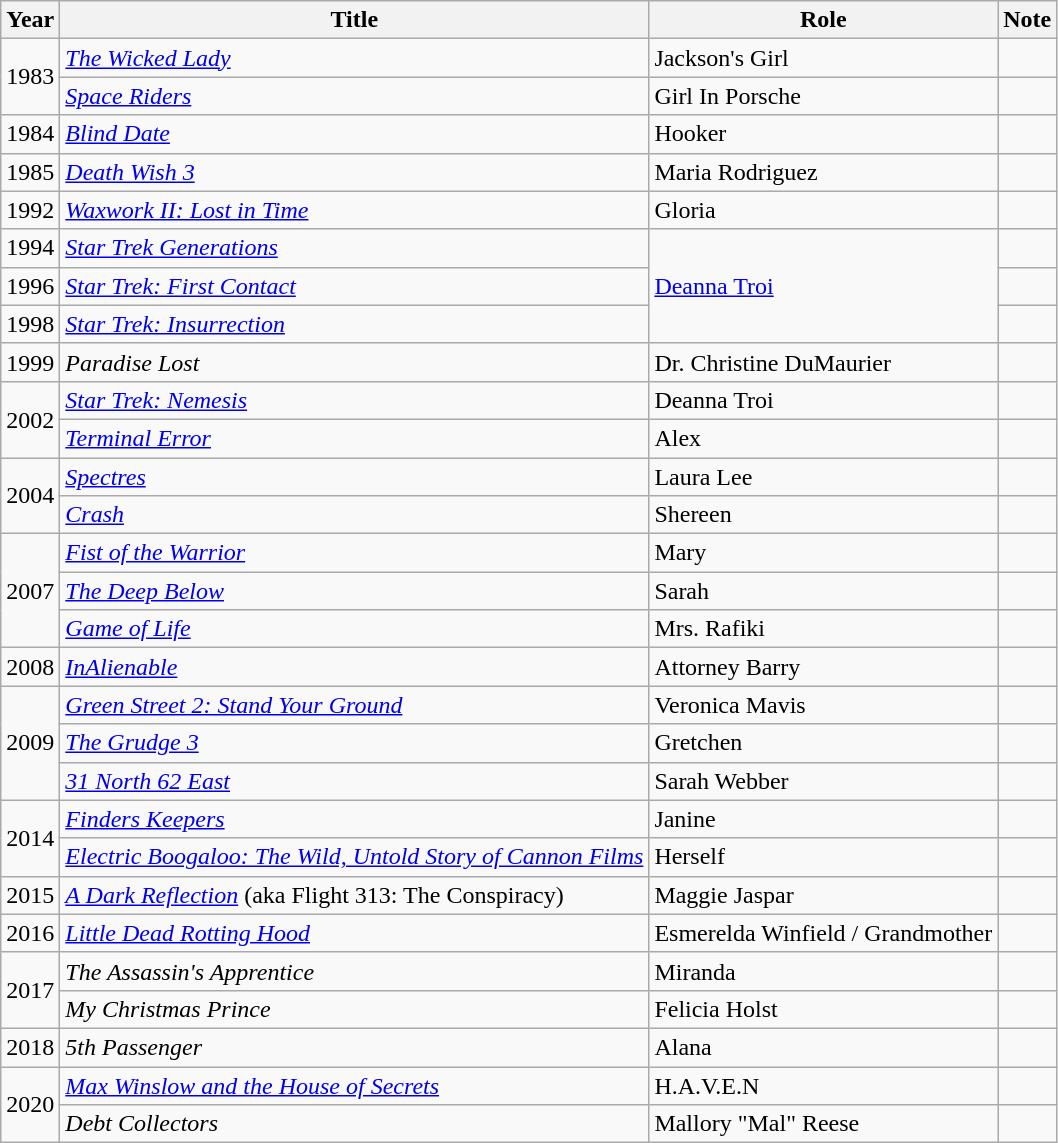<table class="wikitable">
<tr>
<th>Year</th>
<th>Title</th>
<th>Role</th>
<th>Note</th>
</tr>
<tr>
<td rowspan="2">1983</td>
<td><em><a href='#'>The Wicked Lady</a></em></td>
<td>Jackson's Girl</td>
<td></td>
</tr>
<tr>
<td><em><a href='#'>Space Riders</a></em></td>
<td>Girl In Porsche</td>
<td></td>
</tr>
<tr>
<td>1984</td>
<td><em><a href='#'>Blind Date</a></em></td>
<td>Hooker</td>
<td></td>
</tr>
<tr>
<td>1985</td>
<td><em><a href='#'>Death Wish 3</a></em></td>
<td>Maria Rodriguez</td>
<td></td>
</tr>
<tr>
<td>1992</td>
<td><em><a href='#'>Waxwork II: Lost in Time</a></em></td>
<td>Gloria</td>
<td></td>
</tr>
<tr>
<td>1994</td>
<td><em><a href='#'>Star Trek Generations</a></em></td>
<td rowspan="3"><a href='#'>Deanna Troi</a></td>
<td></td>
</tr>
<tr>
<td>1996</td>
<td><em><a href='#'>Star Trek: First Contact</a></em></td>
<td></td>
</tr>
<tr>
<td>1998</td>
<td><em><a href='#'>Star Trek: Insurrection</a></em></td>
<td></td>
</tr>
<tr>
<td>1999</td>
<td><em>Paradise Lost</em></td>
<td>Dr. Christine DuMaurier</td>
<td></td>
</tr>
<tr>
<td rowspan="2">2002</td>
<td><em><a href='#'>Star Trek: Nemesis</a></em></td>
<td>Deanna Troi</td>
<td></td>
</tr>
<tr>
<td><em><a href='#'>Terminal Error</a></em></td>
<td>Alex</td>
<td></td>
</tr>
<tr>
<td rowspan="2">2004</td>
<td><em><a href='#'>Spectres</a></em></td>
<td>Laura Lee</td>
<td></td>
</tr>
<tr>
<td><em><a href='#'>Crash</a></em></td>
<td>Shereen</td>
<td></td>
</tr>
<tr>
<td rowspan="3">2007</td>
<td><em><a href='#'>Fist of the Warrior</a></em></td>
<td>Mary</td>
<td></td>
</tr>
<tr>
<td><em><a href='#'>The Deep Below</a></em></td>
<td>Sarah</td>
<td></td>
</tr>
<tr>
<td><em><a href='#'>Game of Life</a></em></td>
<td>Mrs. Rafiki</td>
<td></td>
</tr>
<tr>
<td>2008</td>
<td><em><a href='#'>InAlienable</a></em></td>
<td>Attorney Barry</td>
<td></td>
</tr>
<tr>
<td rowspan="3">2009</td>
<td><em><a href='#'>Green Street 2: Stand Your Ground</a></em></td>
<td>Veronica Mavis</td>
<td></td>
</tr>
<tr>
<td><em><a href='#'>The Grudge 3</a></em></td>
<td>Gretchen</td>
<td></td>
</tr>
<tr>
<td><em><a href='#'>31 North 62 East</a></em></td>
<td>Sarah Webber</td>
<td></td>
</tr>
<tr>
<td rowspan="2">2014</td>
<td><em><a href='#'>Finders Keepers</a></em></td>
<td>Janine</td>
<td></td>
</tr>
<tr>
<td><em><a href='#'>Electric Boogaloo: The Wild, Untold Story of Cannon Films</a></em></td>
<td>Herself</td>
<td></td>
</tr>
<tr>
<td>2015</td>
<td><em><a href='#'>A Dark Reflection</a></em> (aka Flight 313: The Conspiracy)</td>
<td>Maggie Jaspar</td>
<td></td>
</tr>
<tr>
<td>2016</td>
<td><em><a href='#'>Little Dead Rotting Hood</a></em></td>
<td>Esmerelda Winfield / Grandmother</td>
<td></td>
</tr>
<tr>
<td rowspan="2">2017</td>
<td><em>The Assassin's Apprentice</em></td>
<td>Miranda</td>
<td></td>
</tr>
<tr>
<td><em>My Christmas Prince</em></td>
<td>Felicia Holst</td>
<td></td>
</tr>
<tr>
<td>2018</td>
<td><em>5th Passenger</em></td>
<td>Alana</td>
<td></td>
</tr>
<tr>
<td rowspan="2">2020</td>
<td><em><a href='#'>Max Winslow and the House of Secrets</a></em></td>
<td>H.A.V.E.N</td>
<td></td>
</tr>
<tr>
<td><em>Debt Collectors</em></td>
<td>Mallory "Mal" Reese</td>
<td></td>
</tr>
</table>
